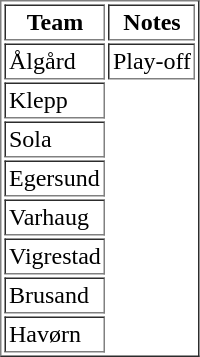<table border="1" cellpadding="2">
<tr>
<th>Team</th>
<th>Notes</th>
</tr>
<tr>
<td>Ålgård</td>
<td>Play-off</td>
</tr>
<tr>
<td>Klepp</td>
</tr>
<tr>
<td>Sola</td>
</tr>
<tr>
<td>Egersund</td>
</tr>
<tr>
<td>Varhaug</td>
</tr>
<tr>
<td>Vigrestad</td>
</tr>
<tr>
<td>Brusand</td>
</tr>
<tr>
<td>Havørn</td>
</tr>
</table>
